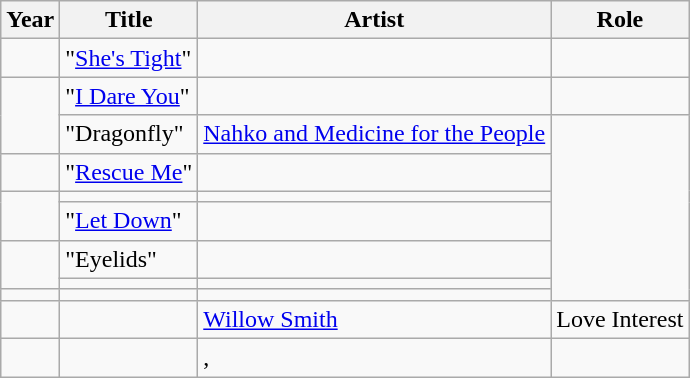<table class="wikitable">
<tr>
<th>Year</th>
<th>Title</th>
<th>Artist</th>
<th>Role</th>
</tr>
<tr>
<td></td>
<td>"<a href='#'>She's Tight</a>"</td>
<td></td>
<td></td>
</tr>
<tr>
<td rowspan="2"></td>
<td>"<a href='#'>I Dare You</a>"</td>
<td></td>
<td></td>
</tr>
<tr>
<td>"Dragonfly"</td>
<td><a href='#'>Nahko and Medicine for the People</a></td>
<td rowspan="7"></td>
</tr>
<tr>
<td></td>
<td>"<a href='#'>Rescue Me</a>"</td>
<td></td>
</tr>
<tr>
<td rowspan="2"></td>
<td></td>
<td></td>
</tr>
<tr>
<td>"<a href='#'>Let Down</a>"</td>
<td></td>
</tr>
<tr>
<td rowspan="2"></td>
<td>"Eyelids"</td>
<td>  </td>
</tr>
<tr>
<td></td>
<td>  </td>
</tr>
<tr>
<td></td>
<td></td>
<td></td>
</tr>
<tr>
<td></td>
<td></td>
<td><a href='#'>Willow Smith</a></td>
<td>Love Interest</td>
</tr>
<tr>
<td></td>
<td></td>
<td>,   </td>
<td></td>
</tr>
</table>
